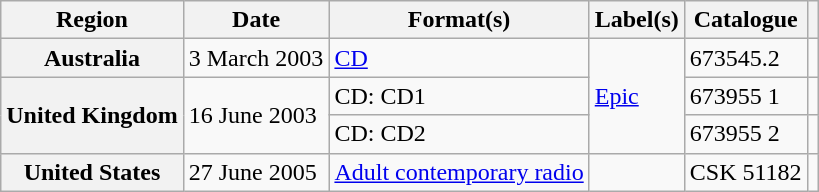<table class="wikitable plainrowheaders">
<tr>
<th>Region</th>
<th>Date</th>
<th>Format(s)</th>
<th>Label(s)</th>
<th>Catalogue</th>
<th></th>
</tr>
<tr>
<th scope="row">Australia</th>
<td>3 March 2003</td>
<td><a href='#'>CD</a></td>
<td rowspan="3"><a href='#'>Epic</a></td>
<td>673545.2</td>
<td align="center"></td>
</tr>
<tr>
<th scope="row" rowspan="2">United Kingdom</th>
<td rowspan="2">16 June 2003</td>
<td>CD: CD1</td>
<td>673955 1</td>
<td align="center"></td>
</tr>
<tr>
<td>CD: CD2</td>
<td>673955 2</td>
<td align="center"></td>
</tr>
<tr>
<th scope="row">United States</th>
<td>27 June 2005</td>
<td><a href='#'>Adult contemporary radio</a></td>
<td></td>
<td>CSK 51182</td>
<td align="center"></td>
</tr>
</table>
